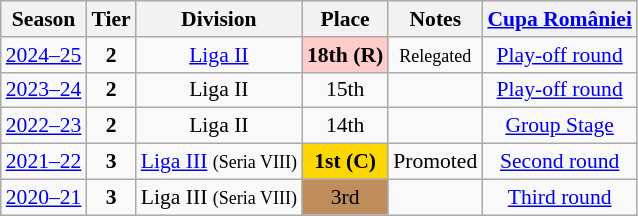<table class="wikitable" style="text-align:center; font-size:90%">
<tr>
<th>Season</th>
<th>Tier</th>
<th>Division</th>
<th>Place</th>
<th>Notes</th>
<th><a href='#'>Cupa României</a></th>
</tr>
<tr>
<td><a href='#'>2024–25</a></td>
<td><strong>2</strong></td>
<td><a href='#'>Liga II</a></td>
<td bgcolor=#FFCCCC><strong>18th (R)</strong></td>
<td><small>Relegated</small></td>
<td><a href='#'>Play-off round</a></td>
</tr>
<tr>
<td><a href='#'>2023–24</a></td>
<td><strong>2</strong></td>
<td>Liga II</td>
<td>15th</td>
<td></td>
<td><a href='#'>Play-off round</a></td>
</tr>
<tr>
<td><a href='#'>2022–23</a></td>
<td><strong>2</strong></td>
<td>Liga II</td>
<td>14th</td>
<td></td>
<td><a href='#'>Group Stage</a></td>
</tr>
<tr>
<td><a href='#'>2021–22</a></td>
<td><strong>3</strong></td>
<td><a href='#'>Liga III</a> <small>(Seria VIII)</small></td>
<td align=center bgcolor=gold><strong>1st (C)</strong></td>
<td>Promoted</td>
<td><a href='#'>Second round</a></td>
</tr>
<tr>
<td><a href='#'>2020–21</a></td>
<td><strong>3</strong></td>
<td>Liga III <small>(Seria VIII)</small></td>
<td align=center bgcolor=#BF8D5B>3rd</td>
<td></td>
<td><a href='#'>Third round</a></td>
</tr>
</table>
